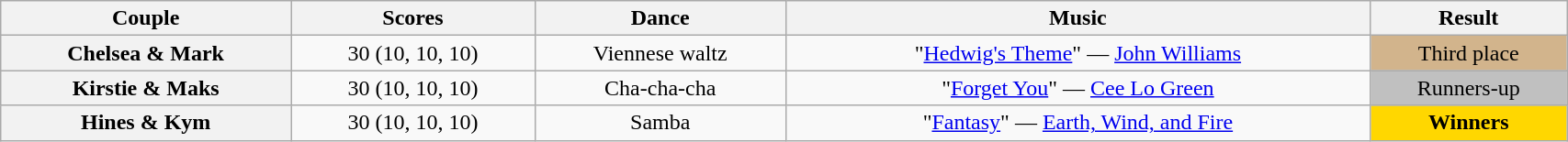<table class="wikitable sortable" style="text-align:center; width:90%">
<tr>
<th scope="col">Couple</th>
<th scope="col">Scores</th>
<th scope="col" class="unsortable">Dance</th>
<th scope="col" class="unsortable">Music</th>
<th scope="col" class="unsortable">Result</th>
</tr>
<tr>
<th scope="row">Chelsea & Mark</th>
<td>30 (10, 10, 10)</td>
<td>Viennese waltz</td>
<td>"<a href='#'>Hedwig's Theme</a>" — <a href='#'>John Williams</a></td>
<td bgcolor=tan>Third place</td>
</tr>
<tr>
<th scope="row">Kirstie & Maks</th>
<td>30 (10, 10, 10)</td>
<td>Cha-cha-cha</td>
<td>"<a href='#'>Forget You</a>" — <a href='#'>Cee Lo Green</a></td>
<td bgcolor=silver>Runners-up</td>
</tr>
<tr>
<th scope="row">Hines & Kym</th>
<td>30 (10, 10, 10)</td>
<td>Samba</td>
<td>"<a href='#'>Fantasy</a>" — <a href='#'>Earth, Wind, and Fire</a></td>
<td bgcolor=gold><strong>Winners</strong></td>
</tr>
</table>
